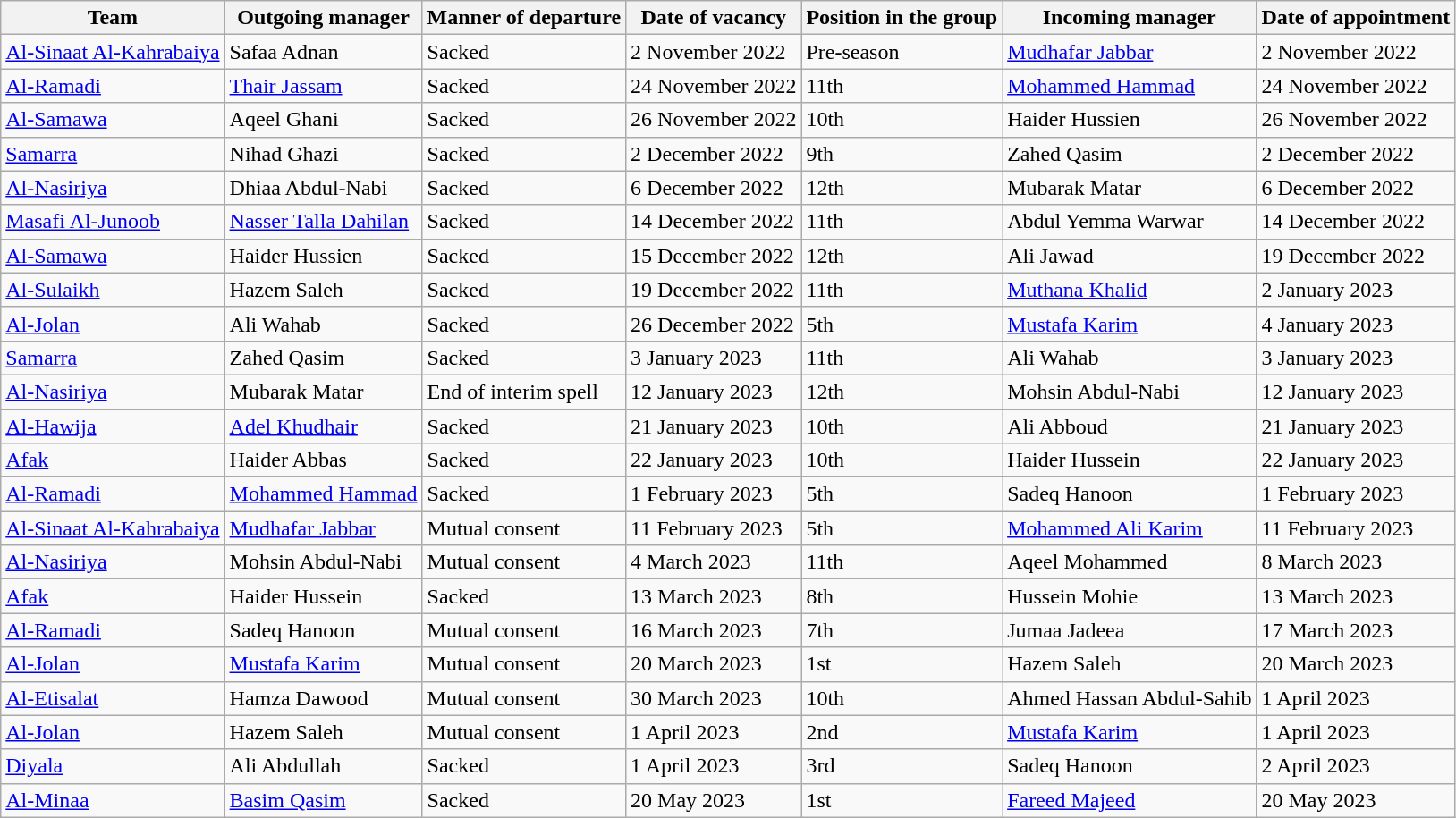<table class="wikitable">
<tr>
<th>Team</th>
<th>Outgoing manager</th>
<th>Manner of departure</th>
<th>Date of vacancy</th>
<th>Position in the group</th>
<th>Incoming manager</th>
<th>Date of appointment</th>
</tr>
<tr>
<td><a href='#'>Al-Sinaat Al-Kahrabaiya</a></td>
<td> Safaa Adnan</td>
<td>Sacked</td>
<td>2 November 2022</td>
<td>Pre-season</td>
<td> <a href='#'>Mudhafar Jabbar</a></td>
<td>2 November 2022</td>
</tr>
<tr>
<td><a href='#'>Al-Ramadi</a></td>
<td> <a href='#'>Thair Jassam</a></td>
<td>Sacked</td>
<td>24 November 2022</td>
<td>11th</td>
<td> <a href='#'>Mohammed Hammad</a></td>
<td>24 November 2022</td>
</tr>
<tr>
<td><a href='#'>Al-Samawa</a></td>
<td> Aqeel Ghani</td>
<td>Sacked</td>
<td>26 November 2022</td>
<td>10th</td>
<td> Haider Hussien</td>
<td>26 November 2022</td>
</tr>
<tr>
<td><a href='#'>Samarra</a></td>
<td> Nihad Ghazi</td>
<td>Sacked</td>
<td>2 December 2022</td>
<td>9th</td>
<td> Zahed Qasim</td>
<td>2 December 2022</td>
</tr>
<tr>
<td><a href='#'>Al-Nasiriya</a></td>
<td> Dhiaa Abdul-Nabi</td>
<td>Sacked</td>
<td>6 December 2022</td>
<td>12th</td>
<td> Mubarak Matar</td>
<td>6 December 2022</td>
</tr>
<tr>
<td><a href='#'>Masafi Al-Junoob</a></td>
<td> <a href='#'>Nasser Talla Dahilan</a></td>
<td>Sacked</td>
<td>14 December 2022</td>
<td>11th</td>
<td> Abdul Yemma Warwar</td>
<td>14 December 2022</td>
</tr>
<tr>
<td><a href='#'>Al-Samawa</a></td>
<td> Haider Hussien</td>
<td>Sacked</td>
<td>15 December 2022</td>
<td>12th</td>
<td> Ali Jawad</td>
<td>19 December 2022</td>
</tr>
<tr>
<td><a href='#'>Al-Sulaikh</a></td>
<td> Hazem Saleh</td>
<td>Sacked</td>
<td>19 December 2022</td>
<td>11th</td>
<td> <a href='#'>Muthana Khalid</a></td>
<td>2 January 2023</td>
</tr>
<tr>
<td><a href='#'>Al-Jolan</a></td>
<td> Ali Wahab</td>
<td>Sacked</td>
<td>26 December 2022</td>
<td>5th</td>
<td> <a href='#'>Mustafa Karim</a></td>
<td>4 January 2023</td>
</tr>
<tr>
<td><a href='#'>Samarra</a></td>
<td> Zahed Qasim</td>
<td>Sacked</td>
<td>3 January 2023</td>
<td>11th</td>
<td> Ali Wahab</td>
<td>3 January 2023</td>
</tr>
<tr>
<td><a href='#'>Al-Nasiriya</a></td>
<td> Mubarak Matar</td>
<td>End of interim spell</td>
<td>12 January 2023</td>
<td>12th</td>
<td> Mohsin Abdul-Nabi</td>
<td>12 January 2023</td>
</tr>
<tr>
<td><a href='#'>Al-Hawija</a></td>
<td> <a href='#'>Adel Khudhair</a></td>
<td>Sacked</td>
<td>21 January 2023</td>
<td>10th</td>
<td> Ali Abboud</td>
<td>21 January 2023</td>
</tr>
<tr>
<td><a href='#'>Afak</a></td>
<td> Haider Abbas</td>
<td>Sacked</td>
<td>22 January 2023</td>
<td>10th</td>
<td> Haider Hussein</td>
<td>22 January 2023</td>
</tr>
<tr>
<td><a href='#'>Al-Ramadi</a></td>
<td> <a href='#'>Mohammed Hammad</a></td>
<td>Sacked</td>
<td>1 February 2023</td>
<td>5th</td>
<td> Sadeq Hanoon</td>
<td>1 February 2023</td>
</tr>
<tr>
<td><a href='#'>Al-Sinaat Al-Kahrabaiya</a></td>
<td> <a href='#'>Mudhafar Jabbar</a></td>
<td>Mutual consent</td>
<td>11 February 2023</td>
<td>5th</td>
<td> <a href='#'>Mohammed Ali Karim</a></td>
<td>11 February 2023</td>
</tr>
<tr>
<td><a href='#'>Al-Nasiriya</a></td>
<td> Mohsin Abdul-Nabi</td>
<td>Mutual consent</td>
<td>4 March 2023</td>
<td>11th</td>
<td> Aqeel Mohammed</td>
<td>8 March 2023</td>
</tr>
<tr>
<td><a href='#'>Afak</a></td>
<td> Haider Hussein</td>
<td>Sacked</td>
<td>13 March 2023</td>
<td>8th</td>
<td> Hussein Mohie</td>
<td>13 March 2023</td>
</tr>
<tr>
<td><a href='#'>Al-Ramadi</a></td>
<td> Sadeq Hanoon</td>
<td>Mutual consent</td>
<td>16 March 2023</td>
<td>7th</td>
<td> Jumaa Jadeea</td>
<td>17 March 2023</td>
</tr>
<tr>
<td><a href='#'>Al-Jolan</a></td>
<td> <a href='#'>Mustafa Karim</a></td>
<td>Mutual consent</td>
<td>20 March 2023</td>
<td>1st</td>
<td> Hazem Saleh</td>
<td>20 March 2023</td>
</tr>
<tr>
<td><a href='#'>Al-Etisalat</a></td>
<td> Hamza Dawood</td>
<td>Mutual consent</td>
<td>30 March 2023</td>
<td>10th</td>
<td> Ahmed Hassan Abdul-Sahib</td>
<td>1 April 2023</td>
</tr>
<tr>
<td><a href='#'>Al-Jolan</a></td>
<td> Hazem Saleh</td>
<td>Mutual consent</td>
<td>1 April 2023</td>
<td>2nd</td>
<td> <a href='#'>Mustafa Karim</a></td>
<td>1 April 2023</td>
</tr>
<tr>
<td><a href='#'>Diyala</a></td>
<td> Ali Abdullah</td>
<td>Sacked</td>
<td>1 April 2023</td>
<td>3rd</td>
<td> Sadeq Hanoon</td>
<td>2 April 2023</td>
</tr>
<tr>
<td><a href='#'>Al-Minaa</a></td>
<td> <a href='#'>Basim Qasim</a></td>
<td>Sacked</td>
<td>20 May 2023</td>
<td>1st</td>
<td> <a href='#'>Fareed Majeed</a></td>
<td>20 May 2023</td>
</tr>
</table>
